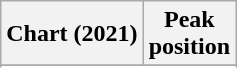<table class="wikitable sortable plainrowheaders" style="text-align:center">
<tr>
<th scope="col">Chart (2021)</th>
<th scope="col">Peak<br>position</th>
</tr>
<tr>
</tr>
<tr>
</tr>
<tr>
</tr>
</table>
